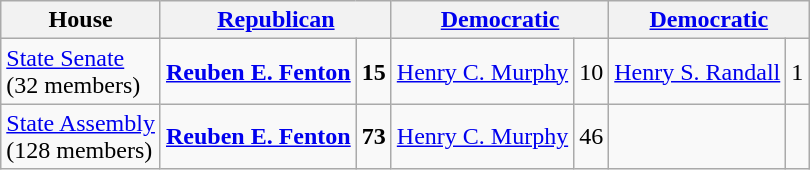<table class=wikitable>
<tr>
<th>House</th>
<th colspan="2"><a href='#'>Republican</a></th>
<th colspan="2"><a href='#'>Democratic</a></th>
<th colspan="2"><a href='#'>Democratic</a></th>
</tr>
<tr>
<td><a href='#'>State Senate</a> <br>(32 members)</td>
<td><strong><a href='#'>Reuben E. Fenton</a></strong></td>
<td align="right"><strong>15</strong></td>
<td><a href='#'>Henry C. Murphy</a></td>
<td align="right">10</td>
<td><a href='#'>Henry S. Randall</a></td>
<td align="right">1</td>
</tr>
<tr>
<td><a href='#'>State Assembly</a> <br>(128 members)</td>
<td><strong><a href='#'>Reuben E. Fenton</a></strong></td>
<td align="right"><strong>73</strong></td>
<td><a href='#'>Henry C. Murphy</a></td>
<td align="right">46</td>
<td></td>
<td></td>
</tr>
</table>
